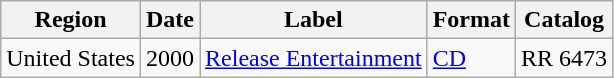<table class="wikitable">
<tr>
<th>Region</th>
<th>Date</th>
<th>Label</th>
<th>Format</th>
<th>Catalog</th>
</tr>
<tr>
<td>United States</td>
<td>2000</td>
<td><a href='#'>Release Entertainment</a></td>
<td><a href='#'>CD</a></td>
<td>RR 6473</td>
</tr>
</table>
